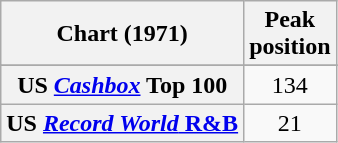<table class="wikitable sortable plainrowheaders">
<tr>
<th scope="col">Chart (1971)</th>
<th scope="col">Peak<br>position</th>
</tr>
<tr>
</tr>
<tr>
</tr>
<tr>
<th scope="row">US <a href='#'><em>Cashbox</em></a> Top 100</th>
<td style="text-align:center;">134</td>
</tr>
<tr>
<th scope="row">US <a href='#'><em>Record World</em> R&B</a></th>
<td style="text-align:center;">21</td>
</tr>
</table>
